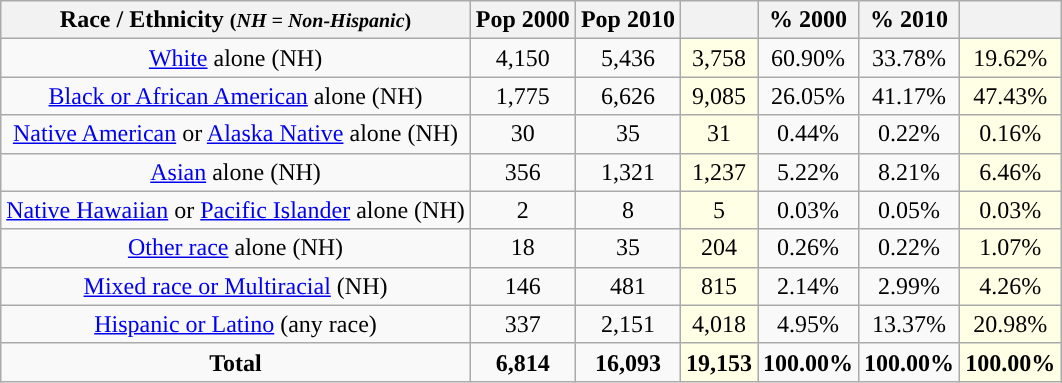<table class="wikitable" style="text-align:center;">
<tr>
<th>Race / Ethnicity <small>(<em>NH = Non-Hispanic</em>)</small></th>
<th>Pop 2000</th>
<th>Pop 2010</th>
<th></th>
<th>% 2000</th>
<th>% 2010</th>
<th></th>
</tr>
<tr>
<td><a href='#'>White</a> alone (NH)</td>
<td>4,150</td>
<td>5,436</td>
<td style='background: #ffffe6;'>3,758</td>
<td>60.90%</td>
<td>33.78%</td>
<td style='background: #ffffe6;'>19.62%</td>
</tr>
<tr>
<td><a href='#'>Black or African American</a> alone (NH)</td>
<td>1,775</td>
<td>6,626</td>
<td style='background: #ffffe6;'>9,085</td>
<td>26.05%</td>
<td>41.17%</td>
<td style='background: #ffffe6;'>47.43%</td>
</tr>
<tr>
<td><a href='#'>Native American</a> or <a href='#'>Alaska Native</a> alone (NH)</td>
<td>30</td>
<td>35</td>
<td style='background: #ffffe6;'>31</td>
<td>0.44%</td>
<td>0.22%</td>
<td style='background: #ffffe6;'>0.16%</td>
</tr>
<tr>
<td><a href='#'>Asian</a> alone (NH)</td>
<td>356</td>
<td>1,321</td>
<td style='background: #ffffe6;'>1,237</td>
<td>5.22%</td>
<td>8.21%</td>
<td style='background: #ffffe6;'>6.46%</td>
</tr>
<tr>
<td><a href='#'>Native Hawaiian</a> or <a href='#'>Pacific Islander</a> alone (NH)</td>
<td>2</td>
<td>8</td>
<td style='background: #ffffe6;'>5</td>
<td>0.03%</td>
<td>0.05%</td>
<td style='background: #ffffe6;'>0.03%</td>
</tr>
<tr>
<td><a href='#'>Other race</a> alone (NH)</td>
<td>18</td>
<td>35</td>
<td style='background: #ffffe6;'>204</td>
<td>0.26%</td>
<td>0.22%</td>
<td style='background: #ffffe6;'>1.07%</td>
</tr>
<tr>
<td><a href='#'>Mixed race or Multiracial</a> (NH)</td>
<td>146</td>
<td>481</td>
<td style='background: #ffffe6;'>815</td>
<td>2.14%</td>
<td>2.99%</td>
<td style='background: #ffffe6;'>4.26%</td>
</tr>
<tr>
<td><a href='#'>Hispanic or Latino</a> (any race)</td>
<td>337</td>
<td>2,151</td>
<td style='background: #ffffe6;'>4,018</td>
<td>4.95%</td>
<td>13.37%</td>
<td style='background: #ffffe6;'>20.98%</td>
</tr>
<tr>
<td><strong>Total</strong></td>
<td><strong>6,814</strong></td>
<td><strong>16,093</strong></td>
<td style='background: #ffffe6;'><strong>19,153</strong></td>
<td><strong>100.00%</strong></td>
<td><strong>100.00%</strong></td>
<td style='background: #ffffe6;'><strong>100.00%</strong></td>
</tr>
</table>
